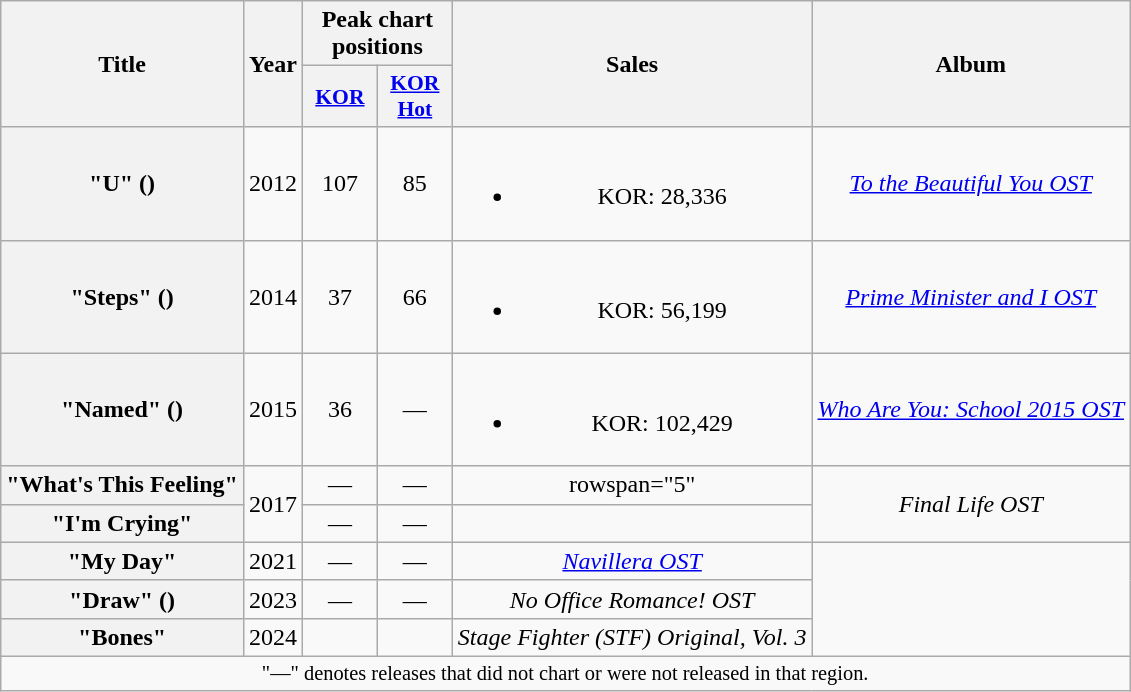<table class="wikitable plainrowheaders" style="text-align:center;">
<tr>
<th scope="col" rowspan="2">Title</th>
<th scope="col" rowspan="2">Year</th>
<th scope="col" colspan="2">Peak chart positions</th>
<th scope="col" rowspan="2">Sales</th>
<th scope="col" rowspan="2">Album</th>
</tr>
<tr>
<th scope="col" style="width:3em;font-size:90%;"><a href='#'>KOR</a><br></th>
<th scope="col" style="width:3em;font-size:90%;"><a href='#'>KOR<br>Hot</a><br></th>
</tr>
<tr>
<th scope="row">"U" ()</th>
<td>2012</td>
<td>107</td>
<td>85</td>
<td><br><ul><li>KOR: 28,336</li></ul></td>
<td><em><a href='#'>To the Beautiful You OST</a></em></td>
</tr>
<tr>
<th scope="row">"Steps" ()</th>
<td>2014</td>
<td>37</td>
<td>66</td>
<td><br><ul><li>KOR: 56,199</li></ul></td>
<td><em><a href='#'>Prime Minister and I OST</a></em></td>
</tr>
<tr>
<th scope="row">"Named" ()<br></th>
<td>2015</td>
<td>36</td>
<td>—</td>
<td><br><ul><li>KOR: 102,429</li></ul></td>
<td><em><a href='#'>Who Are You: School 2015 OST</a></em></td>
</tr>
<tr>
<th scope="row">"What's This Feeling"</th>
<td rowspan="2">2017</td>
<td>—</td>
<td>—</td>
<td>rowspan="5" </td>
<td rowspan="2"><em>Final Life OST</em></td>
</tr>
<tr>
<th scope="row">"I'm Crying"</th>
<td>—</td>
<td>—</td>
</tr>
<tr>
<th scope="row">"My Day"</th>
<td>2021</td>
<td>—</td>
<td>—</td>
<td><em><a href='#'>Navillera OST</a></em></td>
</tr>
<tr>
<th scope="row">"Draw" ()</th>
<td>2023</td>
<td>—</td>
<td>—</td>
<td><em>No Office Romance! OST</em></td>
</tr>
<tr>
<th scope="row">"Bones"</th>
<td>2024</td>
<td></td>
<td></td>
<td><em>Stage Fighter (STF) Original, Vol. 3</em></td>
</tr>
<tr>
<td colspan="8" style="text-align:center; font-size:85%">"—" denotes releases that did not chart or were not released in that region.</td>
</tr>
</table>
